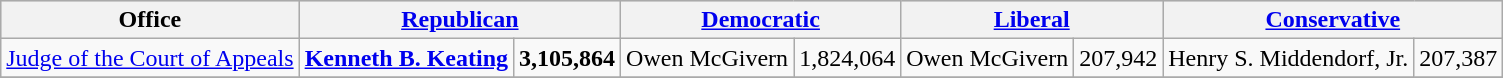<table class=wikitable>
<tr bgcolor=lightgrey>
<th>Office</th>
<th colspan="2" ><a href='#'>Republican</a></th>
<th colspan="2" ><a href='#'>Democratic</a></th>
<th colspan="2" ><a href='#'>Liberal</a></th>
<th colspan="2" ><a href='#'>Conservative</a></th>
</tr>
<tr>
<td><a href='#'>Judge of the Court of Appeals</a></td>
<td><strong><a href='#'>Kenneth B. Keating</a></strong></td>
<td align="right"><strong>3,105,864</strong></td>
<td>Owen McGivern</td>
<td align="right">1,824,064</td>
<td>Owen McGivern</td>
<td align="right">207,942</td>
<td>Henry S. Middendorf, Jr.</td>
<td align="right">207,387</td>
</tr>
<tr>
</tr>
</table>
